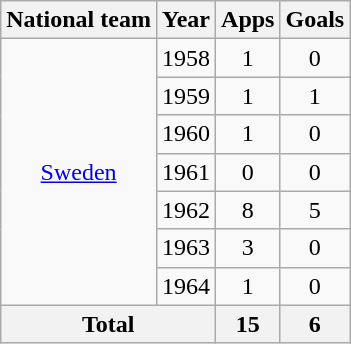<table class="wikitable" style="text-align:center">
<tr>
<th>National team</th>
<th>Year</th>
<th>Apps</th>
<th>Goals</th>
</tr>
<tr>
<td rowspan="7"><a href='#'>Sweden</a></td>
<td>1958</td>
<td>1</td>
<td>0</td>
</tr>
<tr>
<td>1959</td>
<td>1</td>
<td>1</td>
</tr>
<tr>
<td>1960</td>
<td>1</td>
<td>0</td>
</tr>
<tr>
<td>1961</td>
<td>0</td>
<td>0</td>
</tr>
<tr>
<td>1962</td>
<td>8</td>
<td>5</td>
</tr>
<tr>
<td>1963</td>
<td>3</td>
<td>0</td>
</tr>
<tr>
<td>1964</td>
<td>1</td>
<td>0</td>
</tr>
<tr>
<th colspan="2">Total</th>
<th>15</th>
<th>6</th>
</tr>
</table>
